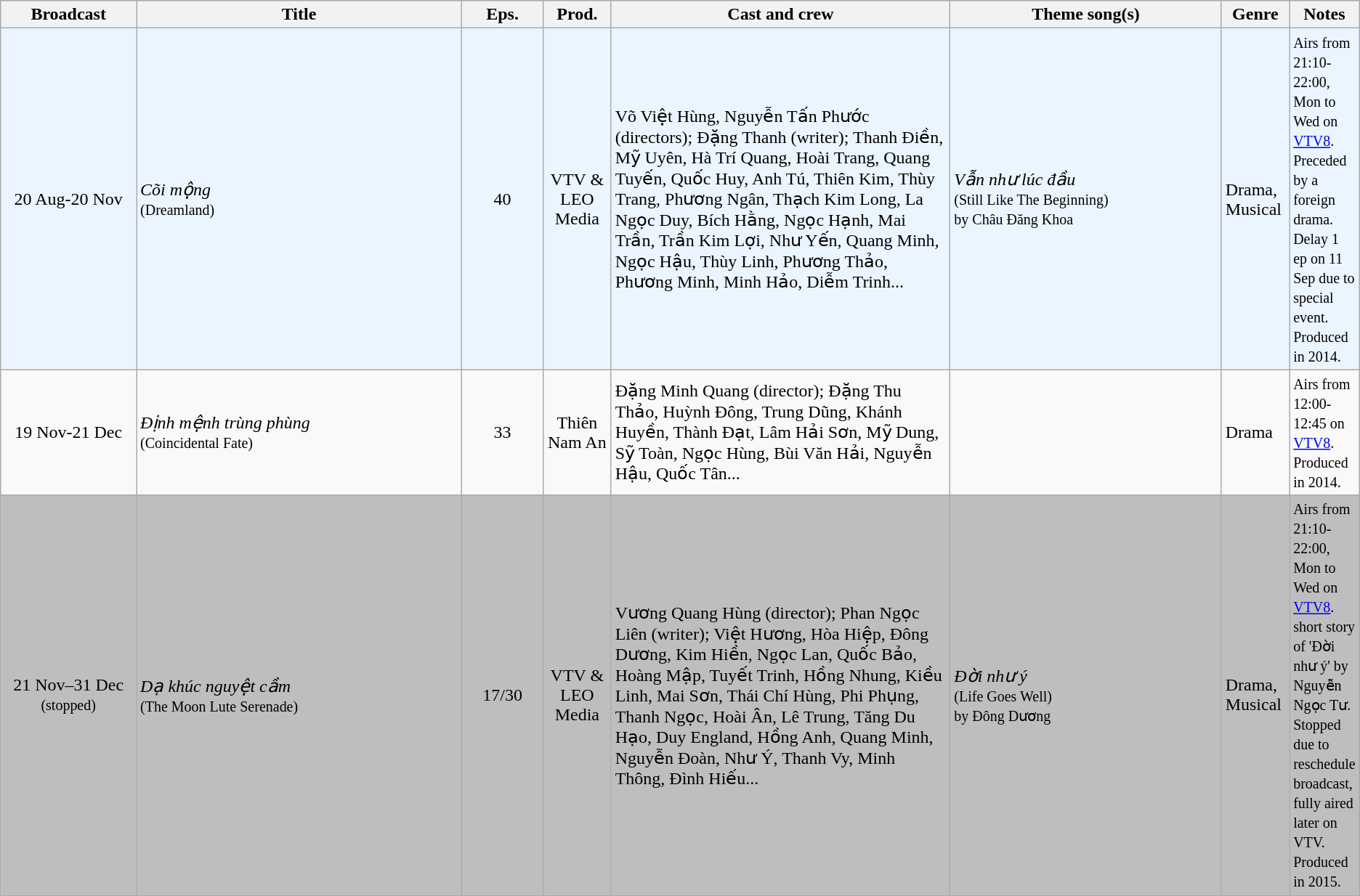<table class="wikitable sortable">
<tr>
<th style="width:10%;">Broadcast</th>
<th style="width:24%;">Title</th>
<th style="width:6%;">Eps.</th>
<th style="width:5%;">Prod.</th>
<th style="width:25%;">Cast and crew</th>
<th style="width:20%;">Theme song(s)</th>
<th style="width:5%;">Genre</th>
<th style="width:5%;">Notes</th>
</tr>
<tr ---- bgcolor="#ebf5ff">
<td style="text-align:center;">20 Aug-20 Nov<br></td>
<td><em>Cõi mộng</em> <br><small>(Dreamland)</small></td>
<td style="text-align:center;">40</td>
<td style="text-align:center;">VTV & LEO Media</td>
<td>Võ Việt Hùng, Nguyễn Tấn Phước (directors); Đặng Thanh (writer); Thanh Điền, Mỹ Uyên, Hà Trí Quang, Hoài Trang, Quang Tuyến, Quốc Huy, Anh Tú, Thiên Kim, Thùy Trang, Phương Ngân, Thạch Kim Long, La Ngọc Duy, Bích Hằng, Ngọc Hạnh, Mai Trần, Trần Kim Lợi, Như Yến, Quang Minh, Ngọc Hậu, Thùy Linh, Phương Thảo, Phương Minh, Minh Hảo, Diễm Trinh...</td>
<td><em>Vẫn như lúc đầu</em> <br><small>(Still Like The Beginning)<br>by Châu Đăng Khoa</small></td>
<td>Drama, Musical</td>
<td><small>Airs from 21:10-22:00, Mon to Wed on <a href='#'>VTV8</a>.<br>Preceded by a foreign drama.<br>Delay 1 ep on 11 Sep due to special event.<br> Produced in 2014.</small></td>
</tr>
<tr>
<td style="text-align:center;">19 Nov-21 Dec<br></td>
<td><em>Định mệnh trùng phùng</em> <br><small>(Coincidental Fate)</small></td>
<td style="text-align:center;">33</td>
<td style="text-align:center;">Thiên Nam An</td>
<td>Đặng Minh Quang (director); Đặng Thu Thảo, Huỳnh Đông, Trung Dũng, Khánh Huyền, Thành Đạt, Lâm Hải Sơn, Mỹ Dung, Sỹ Toàn, Ngọc Hùng, Bùi Văn Hải, Nguyễn Hậu, Quốc Tân...</td>
<td></td>
<td>Drama</td>
<td><small>Airs from 12:00-12:45 on <a href='#'>VTV8</a>.<br>Produced in 2014.</small></td>
</tr>
<tr>
</tr>
<tr ---- bgcolor="#BEBEBE">
<td style="text-align:center;">21 Nov–31 Dec<br><small>(stopped)</small><br></td>
<td><em>Dạ khúc nguyệt cầm</em> <br><small>(The Moon Lute Serenade)</small></td>
<td style="text-align:center;">17/30</td>
<td style="text-align:center;">VTV & LEO Media</td>
<td>Vương Quang Hùng (director); Phan Ngọc Liên (writer); Việt Hương, Hòa Hiệp, Đông Dương, Kim Hiền, Ngọc Lan, Quốc Bảo, Hoàng Mập, Tuyết Trinh, Hồng Nhung, Kiều Linh, Mai Sơn, Thái Chí Hùng, Phi Phụng, Thanh Ngọc, Hoài Ân, Lê Trung, Tăng Du Hạo, Duy England, Hồng Anh, Quang Minh, Nguyễn Đoàn, Như Ý, Thanh Vy, Minh Thông, Đình Hiếu...</td>
<td><em>Đời như ý</em> <br><small>(Life Goes Well)</small><br><small>by Đông Dương</small></td>
<td>Drama, Musical</td>
<td><small>Airs from 21:10-22:00, Mon to Wed on <a href='#'>VTV8</a>.<br> short story of 'Đời như ý' by Nguyễn Ngọc Tư.<br>Stopped due to reschedule broadcast, fully aired later on VTV.<br> Produced in 2015.</small></td>
</tr>
</table>
